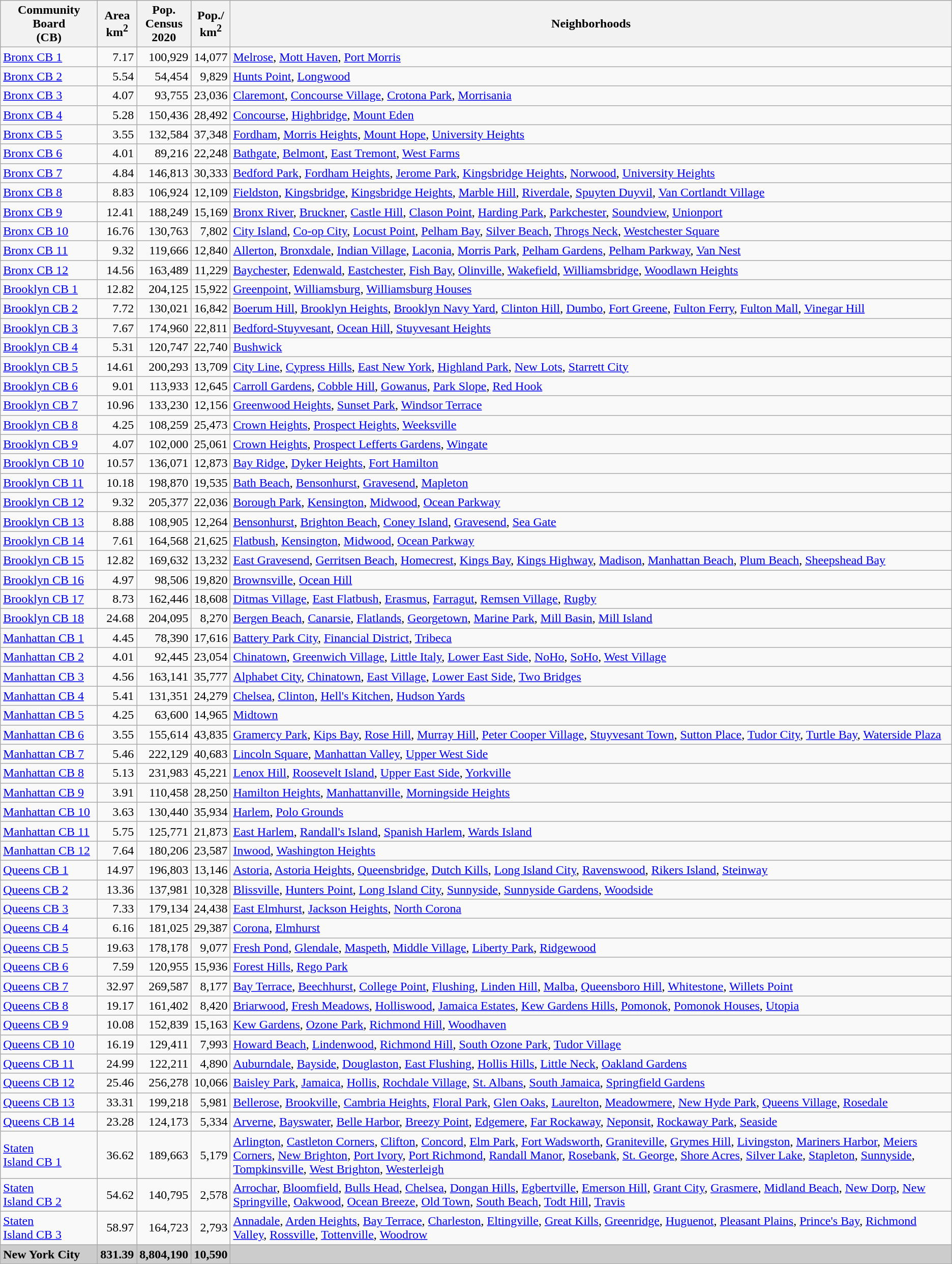<table class="wikitable sortable">
<tr bgcolor="#CCCCCC">
<th>Community Board<br>(CB)</th>
<th>Area<br>km<sup>2</sup></th>
<th>Pop.<br>Census<br>2020</th>
<th>Pop./<br>km<sup>2</sup></th>
<th class="unsortable">Neighborhoods</th>
</tr>
<tr ---->
<td><a href='#'>Bronx CB 1</a></td>
<td align=right>7.17</td>
<td align=right>100,929</td>
<td align="right">14,077</td>
<td><a href='#'>Melrose</a>, <a href='#'>Mott Haven</a>, <a href='#'>Port Morris</a></td>
</tr>
<tr ---->
<td><a href='#'>Bronx CB 2</a></td>
<td align=right>5.54</td>
<td align=right>54,454</td>
<td align="right">9,829</td>
<td><a href='#'>Hunts Point</a>, <a href='#'>Longwood</a></td>
</tr>
<tr ---->
<td><a href='#'>Bronx CB 3</a></td>
<td align=right>4.07</td>
<td align=right>93,755</td>
<td align="right">23,036</td>
<td><a href='#'>Claremont</a>, <a href='#'>Concourse Village</a>, <a href='#'>Crotona Park</a>, <a href='#'>Morrisania</a></td>
</tr>
<tr ---->
<td><a href='#'>Bronx CB 4</a></td>
<td align=right>5.28</td>
<td align=right>150,436</td>
<td align="right">28,492</td>
<td><a href='#'>Concourse</a>, <a href='#'>Highbridge</a>, <a href='#'>Mount Eden</a></td>
</tr>
<tr ---->
<td><a href='#'>Bronx CB 5</a></td>
<td align=right>3.55</td>
<td align=right>132,584</td>
<td align="right">37,348</td>
<td><a href='#'>Fordham</a>, <a href='#'>Morris Heights</a>, <a href='#'>Mount Hope</a>, <a href='#'>University Heights</a></td>
</tr>
<tr ---->
<td><a href='#'>Bronx CB 6</a></td>
<td align=right>4.01</td>
<td align=right>89,216</td>
<td align="right">22,248</td>
<td><a href='#'>Bathgate</a>, <a href='#'>Belmont</a>, <a href='#'>East Tremont</a>, <a href='#'>West Farms</a></td>
</tr>
<tr ---->
<td><a href='#'>Bronx CB 7</a></td>
<td align=right>4.84</td>
<td align=right>146,813</td>
<td align="right">30,333</td>
<td><a href='#'>Bedford Park</a>, <a href='#'>Fordham Heights</a>, <a href='#'>Jerome Park</a>, <a href='#'>Kingsbridge Heights</a>, <a href='#'>Norwood</a>, <a href='#'>University Heights</a></td>
</tr>
<tr ---->
<td><a href='#'>Bronx CB 8</a></td>
<td align=right>8.83</td>
<td align=right>106,924</td>
<td align="right">12,109</td>
<td><a href='#'>Fieldston</a>, <a href='#'>Kingsbridge</a>, <a href='#'>Kingsbridge Heights</a>, <a href='#'>Marble Hill</a>, <a href='#'>Riverdale</a>, <a href='#'>Spuyten Duyvil</a>, <a href='#'>Van Cortlandt Village</a></td>
</tr>
<tr ---->
<td><a href='#'>Bronx CB 9</a></td>
<td align=right>12.41</td>
<td align=right>188,249</td>
<td align="right">15,169</td>
<td><a href='#'>Bronx River</a>, <a href='#'>Bruckner</a>, <a href='#'>Castle Hill</a>, <a href='#'>Clason Point</a>, <a href='#'>Harding Park</a>, <a href='#'>Parkchester</a>, <a href='#'>Soundview</a>, <a href='#'>Unionport</a></td>
</tr>
<tr ---->
<td><a href='#'>Bronx CB 10</a></td>
<td align=right>16.76</td>
<td align=right>130,763</td>
<td align="right">7,802</td>
<td><a href='#'>City Island</a>, <a href='#'>Co-op City</a>, <a href='#'>Locust Point</a>, <a href='#'>Pelham Bay</a>, <a href='#'>Silver Beach</a>, <a href='#'>Throgs Neck</a>, <a href='#'>Westchester Square</a></td>
</tr>
<tr ---->
<td><a href='#'>Bronx CB 11</a></td>
<td align=right>9.32</td>
<td align=right>119,666</td>
<td align="right">12,840</td>
<td><a href='#'>Allerton</a>, <a href='#'>Bronxdale</a>, <a href='#'>Indian Village</a>, <a href='#'>Laconia</a>, <a href='#'>Morris Park</a>, <a href='#'>Pelham Gardens</a>, <a href='#'>Pelham Parkway</a>, <a href='#'>Van Nest</a></td>
</tr>
<tr ---->
<td><a href='#'>Bronx CB 12</a></td>
<td align=right>14.56</td>
<td align=right>163,489</td>
<td align="right">11,229</td>
<td><a href='#'>Baychester</a>, <a href='#'>Edenwald</a>, <a href='#'>Eastchester</a>, <a href='#'>Fish Bay</a>, <a href='#'>Olinville</a>, <a href='#'>Wakefield</a>, <a href='#'>Williamsbridge</a>, <a href='#'>Woodlawn Heights</a></td>
</tr>
<tr ---->
<td><a href='#'>Brooklyn CB 1</a></td>
<td align=right>12.82</td>
<td align=right>204,125</td>
<td align="right">15,922</td>
<td><a href='#'>Greenpoint</a>, <a href='#'>Williamsburg</a>, <a href='#'>Williamsburg Houses</a></td>
</tr>
<tr ---->
<td><a href='#'>Brooklyn CB 2</a></td>
<td align=right>7.72</td>
<td align=right>130,021</td>
<td align="right">16,842</td>
<td><a href='#'>Boerum Hill</a>, <a href='#'>Brooklyn Heights</a>, <a href='#'>Brooklyn Navy Yard</a>, <a href='#'>Clinton Hill</a>, <a href='#'>Dumbo</a>, <a href='#'>Fort Greene</a>, <a href='#'>Fulton Ferry</a>, <a href='#'>Fulton Mall</a>, <a href='#'>Vinegar Hill</a></td>
</tr>
<tr ---->
<td><a href='#'>Brooklyn CB 3</a></td>
<td align=right>7.67</td>
<td align=right>174,960</td>
<td align="right">22,811</td>
<td><a href='#'>Bedford-Stuyvesant</a>, <a href='#'>Ocean Hill</a>, <a href='#'>Stuyvesant Heights</a></td>
</tr>
<tr ---->
<td><a href='#'>Brooklyn CB 4</a></td>
<td align=right>5.31</td>
<td align=right>120,747</td>
<td align="right">22,740</td>
<td><a href='#'>Bushwick</a></td>
</tr>
<tr ---->
<td><a href='#'>Brooklyn CB 5</a></td>
<td align=right>14.61</td>
<td align=right>200,293</td>
<td align="right">13,709</td>
<td><a href='#'>City Line</a>, <a href='#'>Cypress Hills</a>, <a href='#'>East New York</a>, <a href='#'>Highland Park</a>, <a href='#'>New Lots</a>, <a href='#'>Starrett City</a></td>
</tr>
<tr ---->
<td><a href='#'>Brooklyn CB 6</a></td>
<td align=right>9.01</td>
<td align=right>113,933</td>
<td align="right">12,645</td>
<td><a href='#'>Carroll Gardens</a>, <a href='#'>Cobble Hill</a>, <a href='#'>Gowanus</a>, <a href='#'>Park Slope</a>, <a href='#'>Red Hook</a></td>
</tr>
<tr ---->
<td><a href='#'>Brooklyn CB 7</a></td>
<td align=right>10.96</td>
<td align=right>133,230</td>
<td align="right">12,156</td>
<td><a href='#'>Greenwood Heights</a>, <a href='#'>Sunset Park</a>, <a href='#'>Windsor Terrace</a></td>
</tr>
<tr ---->
<td><a href='#'>Brooklyn CB 8</a></td>
<td align=right>4.25</td>
<td align=right>108,259</td>
<td align="right">25,473</td>
<td><a href='#'>Crown Heights</a>, <a href='#'>Prospect Heights</a>, <a href='#'>Weeksville</a></td>
</tr>
<tr ---->
<td><a href='#'>Brooklyn CB 9</a></td>
<td align=right>4.07</td>
<td align=right>102,000</td>
<td align="right">25,061</td>
<td><a href='#'>Crown Heights</a>, <a href='#'>Prospect Lefferts Gardens</a>, <a href='#'>Wingate</a></td>
</tr>
<tr ---->
<td><a href='#'>Brooklyn CB 10</a></td>
<td align=right>10.57</td>
<td align=right>136,071</td>
<td align="right">12,873</td>
<td><a href='#'>Bay Ridge</a>, <a href='#'>Dyker Heights</a>, <a href='#'>Fort Hamilton</a></td>
</tr>
<tr ---->
<td><a href='#'>Brooklyn CB 11</a></td>
<td align=right>10.18</td>
<td align=right>198,870</td>
<td align="right">19,535</td>
<td><a href='#'>Bath Beach</a>, <a href='#'>Bensonhurst</a>, <a href='#'>Gravesend</a>, <a href='#'>Mapleton</a></td>
</tr>
<tr ---->
<td><a href='#'>Brooklyn CB 12</a></td>
<td align=right>9.32</td>
<td align=right>205,377</td>
<td align="right">22,036</td>
<td><a href='#'>Borough Park</a>, <a href='#'>Kensington</a>, <a href='#'>Midwood</a>, <a href='#'>Ocean Parkway</a></td>
</tr>
<tr ---->
<td><a href='#'>Brooklyn CB 13</a></td>
<td align=right>8.88</td>
<td align=right>108,905</td>
<td align="right">12,264</td>
<td><a href='#'>Bensonhurst</a>, <a href='#'>Brighton Beach</a>, <a href='#'>Coney Island</a>, <a href='#'>Gravesend</a>, <a href='#'>Sea Gate</a></td>
</tr>
<tr ---->
<td><a href='#'>Brooklyn CB 14</a></td>
<td align=right>7.61</td>
<td align=right>164,568</td>
<td align="right">21,625</td>
<td><a href='#'>Flatbush</a>, <a href='#'>Kensington</a>, <a href='#'>Midwood</a>, <a href='#'>Ocean Parkway</a></td>
</tr>
<tr ---->
<td><a href='#'>Brooklyn CB 15</a></td>
<td align=right>12.82</td>
<td align=right>169,632</td>
<td align="right">13,232</td>
<td><a href='#'>East Gravesend</a>, <a href='#'>Gerritsen Beach</a>, <a href='#'>Homecrest</a>, <a href='#'>Kings Bay</a>, <a href='#'>Kings Highway</a>, <a href='#'>Madison</a>, <a href='#'>Manhattan Beach</a>, <a href='#'>Plum Beach</a>, <a href='#'>Sheepshead Bay</a></td>
</tr>
<tr ---->
<td><a href='#'>Brooklyn CB 16</a></td>
<td align=right>4.97</td>
<td align=right>98,506</td>
<td align="right">19,820</td>
<td><a href='#'>Brownsville</a>, <a href='#'>Ocean Hill</a></td>
</tr>
<tr ---->
<td><a href='#'>Brooklyn CB 17</a></td>
<td align=right>8.73</td>
<td align=right>162,446</td>
<td align="right">18,608</td>
<td><a href='#'>Ditmas Village</a>, <a href='#'>East Flatbush</a>, <a href='#'>Erasmus</a>, <a href='#'>Farragut</a>, <a href='#'>Remsen Village</a>, <a href='#'>Rugby</a></td>
</tr>
<tr ---->
<td><a href='#'>Brooklyn CB 18</a></td>
<td align=right>24.68</td>
<td align=right>204,095</td>
<td align="right">8,270</td>
<td><a href='#'>Bergen Beach</a>, <a href='#'>Canarsie</a>, <a href='#'>Flatlands</a>, <a href='#'>Georgetown</a>, <a href='#'>Marine Park</a>, <a href='#'>Mill Basin</a>, <a href='#'>Mill Island</a></td>
</tr>
<tr ---->
<td><a href='#'>Manhattan CB 1</a></td>
<td align=right>4.45</td>
<td align=right>78,390</td>
<td align="right">17,616</td>
<td><a href='#'>Battery Park City</a>, <a href='#'>Financial District</a>, <a href='#'>Tribeca</a></td>
</tr>
<tr ---->
<td><a href='#'>Manhattan CB 2</a></td>
<td align=right>4.01</td>
<td align=right>92,445</td>
<td align="right">23,054</td>
<td><a href='#'>Chinatown</a>, <a href='#'>Greenwich Village</a>, <a href='#'>Little Italy</a>, <a href='#'>Lower East Side</a>, <a href='#'>NoHo</a>, <a href='#'>SoHo</a>, <a href='#'>West Village</a></td>
</tr>
<tr ---->
<td><a href='#'>Manhattan CB 3</a></td>
<td align=right>4.56</td>
<td align=right>163,141</td>
<td align="right">35,777</td>
<td><a href='#'>Alphabet City</a>, <a href='#'>Chinatown</a>, <a href='#'>East Village</a>, <a href='#'>Lower East Side</a>, <a href='#'>Two Bridges</a></td>
</tr>
<tr ---->
<td><a href='#'>Manhattan CB 4</a></td>
<td align=right>5.41</td>
<td align=right>131,351</td>
<td align="right">24,279</td>
<td><a href='#'>Chelsea</a>, <a href='#'>Clinton</a>, <a href='#'>Hell's Kitchen</a>, <a href='#'>Hudson Yards</a></td>
</tr>
<tr ---->
<td><a href='#'>Manhattan CB 5</a></td>
<td align=right>4.25</td>
<td align=right>63,600</td>
<td align="right">14,965</td>
<td><a href='#'>Midtown</a></td>
</tr>
<tr ---->
<td><a href='#'>Manhattan CB 6</a></td>
<td align=right>3.55</td>
<td align=right>155,614</td>
<td align="right">43,835</td>
<td><a href='#'>Gramercy Park</a>, <a href='#'>Kips Bay</a>, <a href='#'>Rose Hill</a>, <a href='#'>Murray Hill</a>, <a href='#'>Peter Cooper Village</a>, <a href='#'>Stuyvesant Town</a>, <a href='#'>Sutton Place</a>, <a href='#'>Tudor City</a>, <a href='#'>Turtle Bay</a>, <a href='#'>Waterside Plaza</a></td>
</tr>
<tr ---->
<td><a href='#'>Manhattan CB 7</a></td>
<td align=right>5.46</td>
<td align=right>222,129</td>
<td align="right">40,683</td>
<td><a href='#'>Lincoln Square</a>, <a href='#'>Manhattan Valley</a>, <a href='#'>Upper West Side</a></td>
</tr>
<tr ---->
<td><a href='#'>Manhattan CB 8</a></td>
<td align=right>5.13</td>
<td align=right>231,983</td>
<td align="right">45,221</td>
<td><a href='#'>Lenox Hill</a>, <a href='#'>Roosevelt Island</a>, <a href='#'>Upper East Side</a>, <a href='#'>Yorkville</a></td>
</tr>
<tr ---->
<td><a href='#'>Manhattan CB 9</a></td>
<td align=right>3.91</td>
<td align=right>110,458</td>
<td align="right">28,250</td>
<td><a href='#'>Hamilton Heights</a>, <a href='#'>Manhattanville</a>, <a href='#'>Morningside Heights</a></td>
</tr>
<tr ---->
<td><a href='#'>Manhattan CB 10</a></td>
<td align=right>3.63</td>
<td align=right>130,440</td>
<td align="right">35,934</td>
<td><a href='#'>Harlem</a>, <a href='#'>Polo Grounds</a></td>
</tr>
<tr ---->
<td><a href='#'>Manhattan CB 11</a></td>
<td align=right>5.75</td>
<td align=right>125,771</td>
<td align="right">21,873</td>
<td><a href='#'>East Harlem</a>, <a href='#'>Randall's Island</a>, <a href='#'>Spanish Harlem</a>, <a href='#'>Wards Island</a></td>
</tr>
<tr ---->
<td><a href='#'>Manhattan CB 12</a></td>
<td align=right>7.64</td>
<td align=right>180,206</td>
<td align="right">23,587</td>
<td><a href='#'>Inwood</a>, <a href='#'>Washington Heights</a></td>
</tr>
<tr ---->
<td><a href='#'>Queens CB 1</a></td>
<td align=right>14.97</td>
<td align=right>196,803</td>
<td align="right">13,146</td>
<td><a href='#'>Astoria</a>, <a href='#'>Astoria Heights</a>, <a href='#'>Queensbridge</a>, <a href='#'>Dutch Kills</a>, <a href='#'>Long Island City</a>, <a href='#'>Ravenswood</a>, <a href='#'>Rikers Island</a>, <a href='#'>Steinway</a></td>
</tr>
<tr ---->
<td><a href='#'>Queens CB 2</a></td>
<td align=right>13.36</td>
<td align=right>137,981</td>
<td align="right">10,328</td>
<td><a href='#'>Blissville</a>, <a href='#'>Hunters Point</a>, <a href='#'>Long Island City</a>, <a href='#'>Sunnyside</a>, <a href='#'>Sunnyside Gardens</a>, <a href='#'>Woodside</a></td>
</tr>
<tr ---->
<td><a href='#'>Queens CB 3</a></td>
<td align=right>7.33</td>
<td align=right>179,134</td>
<td align="right">24,438</td>
<td><a href='#'>East Elmhurst</a>, <a href='#'>Jackson Heights</a>, <a href='#'>North Corona</a></td>
</tr>
<tr ---->
<td><a href='#'>Queens CB 4</a></td>
<td align=right>6.16</td>
<td align=right>181,025</td>
<td align="right">29,387</td>
<td><a href='#'>Corona</a>, <a href='#'>Elmhurst</a></td>
</tr>
<tr ---->
<td><a href='#'>Queens CB 5</a></td>
<td align=right>19.63</td>
<td align=right>178,178</td>
<td align="right">9,077</td>
<td><a href='#'>Fresh Pond</a>, <a href='#'>Glendale</a>, <a href='#'>Maspeth</a>, <a href='#'>Middle Village</a>, <a href='#'>Liberty Park</a>, <a href='#'>Ridgewood</a></td>
</tr>
<tr ---->
<td><a href='#'>Queens CB 6</a></td>
<td align=right>7.59</td>
<td align=right>120,955</td>
<td align="right">15,936</td>
<td><a href='#'>Forest Hills</a>, <a href='#'>Rego Park</a></td>
</tr>
<tr ---->
<td><a href='#'>Queens CB 7</a></td>
<td align=right>32.97</td>
<td align=right>269,587</td>
<td align="right">8,177</td>
<td><a href='#'>Bay Terrace</a>, <a href='#'>Beechhurst</a>, <a href='#'>College Point</a>, <a href='#'>Flushing</a>, <a href='#'>Linden Hill</a>, <a href='#'>Malba</a>, <a href='#'>Queensboro Hill</a>, <a href='#'>Whitestone</a>, <a href='#'>Willets Point</a></td>
</tr>
<tr ---->
<td><a href='#'>Queens CB 8</a></td>
<td align=right>19.17</td>
<td align=right>161,402</td>
<td align="right">8,420</td>
<td><a href='#'>Briarwood</a>, <a href='#'>Fresh Meadows</a>, <a href='#'>Holliswood</a>, <a href='#'>Jamaica Estates</a>, <a href='#'>Kew Gardens Hills</a>, <a href='#'>Pomonok</a>, <a href='#'>Pomonok Houses</a>, <a href='#'>Utopia</a></td>
</tr>
<tr ---->
<td><a href='#'>Queens CB 9</a></td>
<td align=right>10.08</td>
<td align=right>152,839</td>
<td align="right">15,163</td>
<td><a href='#'>Kew Gardens</a>, <a href='#'>Ozone Park</a>, <a href='#'>Richmond Hill</a>, <a href='#'>Woodhaven</a></td>
</tr>
<tr ---->
<td><a href='#'>Queens CB 10</a></td>
<td align=right>16.19</td>
<td align=right>129,411</td>
<td align="right">7,993</td>
<td><a href='#'>Howard Beach</a>, <a href='#'>Lindenwood</a>, <a href='#'>Richmond Hill</a>, <a href='#'>South Ozone Park</a>, <a href='#'>Tudor Village</a></td>
</tr>
<tr ---->
<td><a href='#'>Queens CB 11</a></td>
<td align=right>24.99</td>
<td align=right>122,211</td>
<td align="right">4,890</td>
<td><a href='#'>Auburndale</a>, <a href='#'>Bayside</a>, <a href='#'>Douglaston</a>, <a href='#'>East Flushing</a>, <a href='#'>Hollis Hills</a>, <a href='#'>Little Neck</a>, <a href='#'>Oakland Gardens</a></td>
</tr>
<tr ---->
<td><a href='#'>Queens CB 12</a></td>
<td align=right>25.46</td>
<td align=right>256,278</td>
<td align="right">10,066</td>
<td><a href='#'>Baisley Park</a>, <a href='#'>Jamaica</a>, <a href='#'>Hollis</a>, <a href='#'>Rochdale Village</a>, <a href='#'>St. Albans</a>, <a href='#'>South Jamaica</a>, <a href='#'>Springfield Gardens</a></td>
</tr>
<tr ---->
<td><a href='#'>Queens CB 13</a></td>
<td align=right>33.31</td>
<td align=right>199,218</td>
<td align="right">5,981</td>
<td><a href='#'>Bellerose</a>, <a href='#'>Brookville</a>, <a href='#'>Cambria Heights</a>, <a href='#'>Floral Park</a>, <a href='#'>Glen Oaks</a>, <a href='#'>Laurelton</a>, <a href='#'>Meadowmere</a>, <a href='#'>New Hyde Park</a>, <a href='#'>Queens Village</a>, <a href='#'>Rosedale</a></td>
</tr>
<tr ---->
<td><a href='#'>Queens CB 14</a></td>
<td align=right>23.28</td>
<td align=right>124,173</td>
<td align="right">5,334</td>
<td><a href='#'>Arverne</a>, <a href='#'>Bayswater</a>, <a href='#'>Belle Harbor</a>, <a href='#'>Breezy Point</a>, <a href='#'>Edgemere</a>, <a href='#'>Far Rockaway</a>, <a href='#'>Neponsit</a>, <a href='#'>Rockaway Park</a>, <a href='#'>Seaside</a></td>
</tr>
<tr ---->
<td><a href='#'>Staten Island CB 1</a></td>
<td align=right>36.62</td>
<td align=right>189,663</td>
<td align="right">5,179</td>
<td><a href='#'>Arlington</a>, <a href='#'>Castleton Corners</a>, <a href='#'>Clifton</a>, <a href='#'>Concord</a>, <a href='#'>Elm Park</a>, <a href='#'>Fort Wadsworth</a>, <a href='#'>Graniteville</a>, <a href='#'>Grymes Hill</a>, <a href='#'>Livingston</a>, <a href='#'>Mariners Harbor</a>, <a href='#'>Meiers Corners</a>, <a href='#'>New Brighton</a>, <a href='#'>Port Ivory</a>, <a href='#'>Port Richmond</a>, <a href='#'>Randall Manor</a>, <a href='#'>Rosebank</a>, <a href='#'>St. George</a>, <a href='#'>Shore Acres</a>, <a href='#'>Silver Lake</a>, <a href='#'>Stapleton</a>, <a href='#'>Sunnyside</a>, <a href='#'>Tompkinsville</a>, <a href='#'>West Brighton</a>, <a href='#'>Westerleigh</a></td>
</tr>
<tr ---->
<td><a href='#'>Staten Island CB 2</a></td>
<td align=right>54.62</td>
<td align=right>140,795</td>
<td align="right">2,578</td>
<td><a href='#'>Arrochar</a>, <a href='#'>Bloomfield</a>, <a href='#'>Bulls Head</a>, <a href='#'>Chelsea</a>, <a href='#'>Dongan Hills</a>, <a href='#'>Egbertville</a>, <a href='#'>Emerson Hill</a>, <a href='#'>Grant City</a>, <a href='#'>Grasmere</a>, <a href='#'>Midland Beach</a>, <a href='#'>New Dorp</a>, <a href='#'>New Springville</a>, <a href='#'>Oakwood</a>, <a href='#'>Ocean Breeze</a>, <a href='#'>Old Town</a>, <a href='#'>South Beach</a>, <a href='#'>Todt Hill</a>, <a href='#'>Travis</a></td>
</tr>
<tr ---->
<td><a href='#'>Staten Island CB 3</a></td>
<td align=right>58.97</td>
<td align=right>164,723</td>
<td align="right">2,793</td>
<td><a href='#'>Annadale</a>, <a href='#'>Arden Heights</a>, <a href='#'>Bay Terrace</a>, <a href='#'>Charleston</a>, <a href='#'>Eltingville</a>, <a href='#'>Great Kills</a>, <a href='#'>Greenridge</a>, <a href='#'>Huguenot</a>, <a href='#'>Pleasant Plains</a>, <a href='#'>Prince's Bay</a>, <a href='#'>Richmond Valley</a>, <a href='#'>Rossville</a>, <a href='#'>Tottenville</a>, <a href='#'>Woodrow</a></td>
</tr>
<tr bgcolor="#CCCCCC" class="sortbottom">
<td><strong>New York City</strong></td>
<td align=right><strong>831.39</strong></td>
<td align=right><strong>8,804,190</strong></td>
<td align="right"><strong>10,590</strong></td>
<td> </td>
</tr>
</table>
